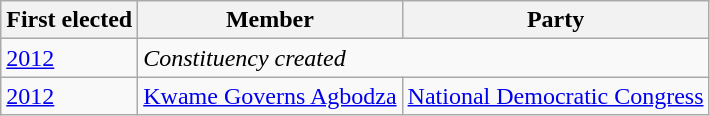<table class="wikitable">
<tr>
<th>First elected</th>
<th>Member</th>
<th>Party</th>
</tr>
<tr>
<td><a href='#'>2012</a></td>
<td colspan="2"><em>Constituency created</em></td>
</tr>
<tr>
<td><a href='#'>2012</a></td>
<td><a href='#'>Kwame Governs Agbodza</a></td>
<td><a href='#'>National Democratic Congress</a></td>
</tr>
</table>
